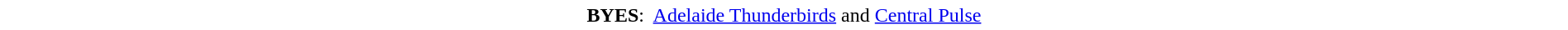<table style="background:white; text-align:center; width:100%;">
<tr>
<td><strong>BYES</strong>:  <a href='#'>Adelaide Thunderbirds</a> and <a href='#'>Central Pulse</a></td>
</tr>
</table>
